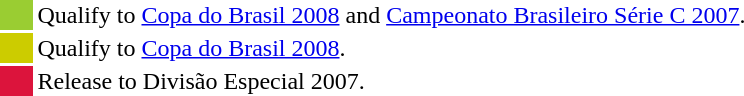<table>
<tr>
<td style="background:#9ACD32;width:20px"></td>
<td>Qualify to <a href='#'>Copa do Brasil 2008</a> and <a href='#'>Campeonato Brasileiro Série C 2007</a>.</td>
</tr>
<tr>
<td style="background:#CCCC00"></td>
<td>Qualify to <a href='#'>Copa do Brasil 2008</a>.</td>
</tr>
<tr>
<td style="background:#DC143C"></td>
<td>Release to Divisão Especial 2007.</td>
</tr>
</table>
